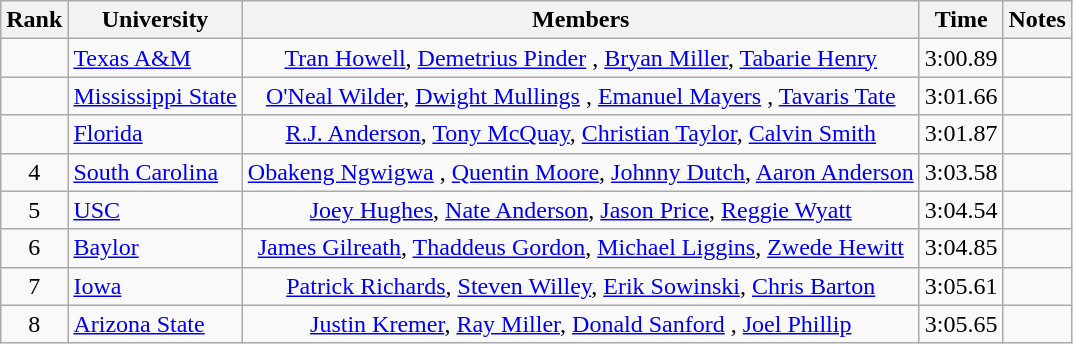<table class="wikitable sortable" style="text-align:center">
<tr>
<th>Rank</th>
<th>University</th>
<th>Members</th>
<th>Time</th>
<th>Notes</th>
</tr>
<tr>
<td></td>
<td align=left><a href='#'>Texas A&M</a></td>
<td><a href='#'>Tran Howell</a>, <a href='#'>Demetrius Pinder</a> , <a href='#'>Bryan Miller</a>, <a href='#'>Tabarie Henry</a> </td>
<td>3:00.89</td>
<td></td>
</tr>
<tr>
<td></td>
<td align=left><a href='#'>Mississippi State</a></td>
<td><a href='#'>O'Neal Wilder</a>, <a href='#'>Dwight Mullings</a> , <a href='#'>Emanuel Mayers</a> , <a href='#'>Tavaris Tate</a></td>
<td>3:01.66</td>
<td></td>
</tr>
<tr>
<td></td>
<td align=left><a href='#'>Florida</a></td>
<td><a href='#'>R.J. Anderson</a>, <a href='#'>Tony McQuay</a>, <a href='#'>Christian Taylor</a>, <a href='#'>Calvin Smith</a></td>
<td>3:01.87</td>
<td></td>
</tr>
<tr>
<td>4</td>
<td align=left><a href='#'>South Carolina</a></td>
<td><a href='#'>Obakeng Ngwigwa</a> , <a href='#'>Quentin Moore</a>, <a href='#'>Johnny Dutch</a>, <a href='#'>Aaron Anderson</a></td>
<td>3:03.58</td>
<td></td>
</tr>
<tr>
<td>5</td>
<td align=left><a href='#'>USC</a></td>
<td><a href='#'>Joey Hughes</a>, <a href='#'>Nate Anderson</a>, <a href='#'>Jason Price</a>, <a href='#'>Reggie Wyatt</a></td>
<td>3:04.54</td>
<td></td>
</tr>
<tr>
<td>6</td>
<td align=left><a href='#'>Baylor</a></td>
<td><a href='#'>James Gilreath</a>, <a href='#'>Thaddeus Gordon</a>, <a href='#'>Michael Liggins</a>, <a href='#'>Zwede Hewitt</a> </td>
<td>3:04.85</td>
<td></td>
</tr>
<tr>
<td>7</td>
<td align=left><a href='#'>Iowa</a></td>
<td><a href='#'>Patrick Richards</a>, <a href='#'>Steven Willey</a>, <a href='#'>Erik Sowinski</a>, <a href='#'>Chris Barton</a></td>
<td>3:05.61</td>
<td></td>
</tr>
<tr>
<td>8</td>
<td align=left><a href='#'>Arizona State</a></td>
<td><a href='#'>Justin Kremer</a>, <a href='#'>Ray Miller</a>, <a href='#'>Donald Sanford</a> , <a href='#'>Joel Phillip</a></td>
<td>3:05.65</td>
<td></td>
</tr>
</table>
